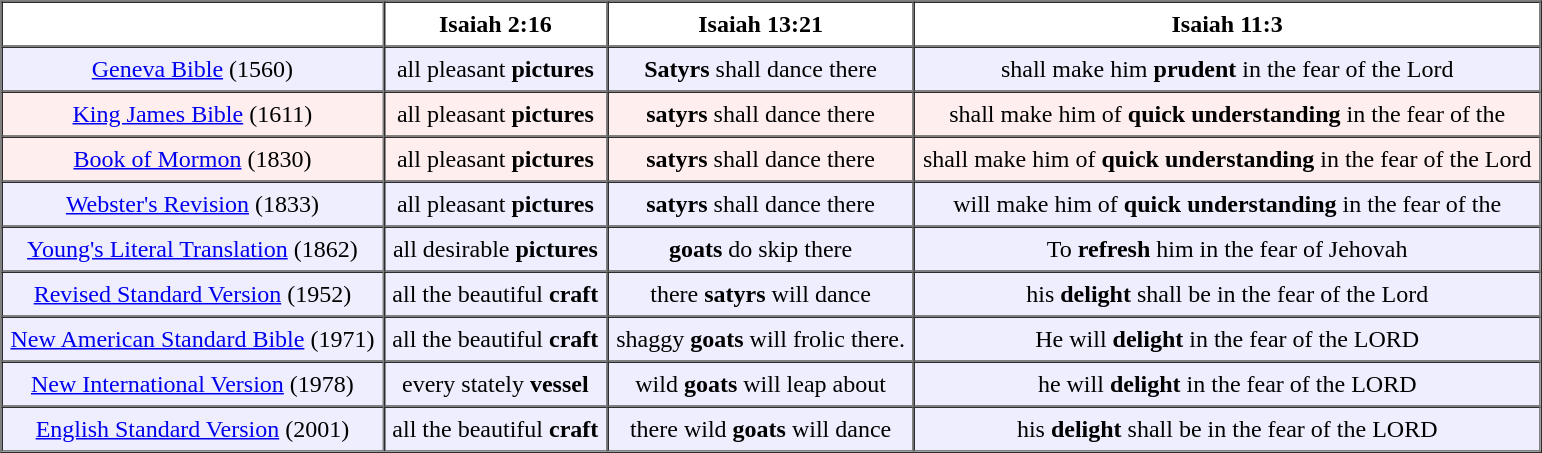<table border="1" cellpadding="5" cellspacing="0" align="center">
<tr valign="top" align="center">
<td></td>
<td><strong>Isaiah 2:16</strong></td>
<td><strong>Isaiah 13:21</strong></td>
<td><strong>Isaiah 11:3</strong></td>
</tr>
<tr valign="top" align="center" style="background: #eeeeff">
<td><a href='#'>Geneva Bible</a> (1560)</td>
<td>all pleasant <strong>pictures</strong></td>
<td><strong>Satyrs</strong> shall dance there</td>
<td>shall make him <strong>prudent</strong> in the fear of the Lord</td>
</tr>
<tr valign="top" align="center" style="background: #ffeeee">
<td><a href='#'>King James Bible</a> (1611)</td>
<td>all pleasant <strong>pictures</strong></td>
<td><strong>satyrs</strong> shall dance there</td>
<td>shall make him of <strong>quick understanding</strong> in the fear of the </td>
</tr>
<tr valign="top" align="center" style="background: #ffeeee">
<td><a href='#'>Book of Mormon</a> (1830)</td>
<td>all pleasant <strong>pictures</strong><br></td>
<td><strong>satyrs</strong> shall dance there<br></td>
<td>shall make him of <strong>quick understanding</strong> in the fear of the Lord<br></td>
</tr>
<tr valign="top" align="center" style="background: #eeeeff">
<td><a href='#'>Webster's Revision</a> (1833)</td>
<td>all pleasant <strong>pictures</strong></td>
<td><strong>satyrs</strong> shall dance there</td>
<td>will make him of <strong>quick understanding</strong> in the fear of the </td>
</tr>
<tr valign="top" align="center" style="background: #eeeeff">
<td><a href='#'>Young's Literal Translation</a> (1862)</td>
<td>all desirable <strong>pictures</strong></td>
<td><strong>goats</strong> do skip there</td>
<td>To <strong>refresh</strong> him in the fear of Jehovah</td>
</tr>
<tr valign="top" align="center" style="background: #eeeeff">
<td><a href='#'>Revised Standard Version</a> (1952)</td>
<td>all the beautiful <strong>craft</strong></td>
<td>there <strong>satyrs</strong> will dance</td>
<td>his <strong>delight</strong> shall be in the fear of the Lord</td>
</tr>
<tr valign="top" align="center" style="background: #eeeeff">
<td><a href='#'>New American Standard Bible</a> (1971)</td>
<td>all the beautiful <strong>craft</strong></td>
<td>shaggy <strong>goats</strong> will frolic there.</td>
<td>He will <strong>delight</strong> in the fear of the LORD</td>
</tr>
<tr valign="top" align="center" style="background: #eeeeff">
<td><a href='#'>New International Version</a> (1978)</td>
<td>every stately <strong>vessel</strong></td>
<td>wild <strong>goats</strong> will leap about</td>
<td>he will <strong>delight</strong> in the fear of the LORD</td>
</tr>
<tr valign="top" align="center" style="background: #eeeeff">
<td><a href='#'>English Standard Version</a> (2001)</td>
<td>all the beautiful <strong>craft</strong></td>
<td>there wild <strong>goats</strong> will dance</td>
<td>his <strong>delight</strong> shall be in the fear of the LORD</td>
</tr>
</table>
